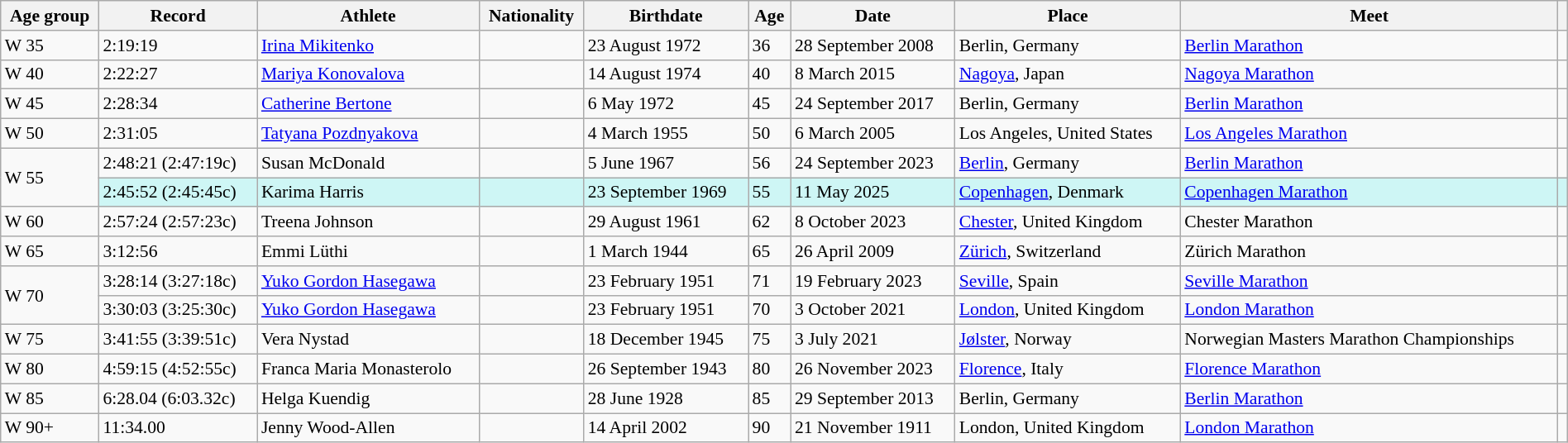<table class="wikitable" style="font-size:90%; width: 100%;">
<tr>
<th>Age group</th>
<th>Record</th>
<th>Athlete</th>
<th>Nationality</th>
<th>Birthdate</th>
<th>Age</th>
<th>Date</th>
<th>Place</th>
<th>Meet</th>
<th></th>
</tr>
<tr>
<td>W 35</td>
<td>2:19:19</td>
<td><a href='#'>Irina Mikitenko</a></td>
<td></td>
<td>23 August 1972</td>
<td>36</td>
<td>28 September 2008</td>
<td>Berlin, Germany</td>
<td><a href='#'>Berlin Marathon</a></td>
<td></td>
</tr>
<tr>
<td>W 40</td>
<td>2:22:27</td>
<td><a href='#'>Mariya Konovalova</a></td>
<td></td>
<td>14 August 1974</td>
<td>40</td>
<td>8 March 2015</td>
<td><a href='#'>Nagoya</a>, Japan</td>
<td><a href='#'>Nagoya Marathon</a></td>
<td></td>
</tr>
<tr>
<td>W 45</td>
<td>2:28:34</td>
<td><a href='#'>Catherine Bertone</a></td>
<td></td>
<td>6 May 1972</td>
<td>45</td>
<td>24 September 2017</td>
<td>Berlin, Germany</td>
<td><a href='#'>Berlin Marathon</a></td>
<td></td>
</tr>
<tr>
<td>W 50</td>
<td>2:31:05</td>
<td><a href='#'>Tatyana Pozdnyakova</a></td>
<td></td>
<td>4 March 1955</td>
<td>50</td>
<td>6 March 2005</td>
<td>Los Angeles, United States</td>
<td><a href='#'>Los Angeles Marathon</a></td>
<td></td>
</tr>
<tr>
<td rowspan=2>W 55</td>
<td>2:48:21 (2:47:19c)</td>
<td>Susan McDonald</td>
<td></td>
<td>5 June 1967</td>
<td>56</td>
<td>24 September 2023</td>
<td><a href='#'>Berlin</a>, Germany</td>
<td><a href='#'>Berlin Marathon</a></td>
<td></td>
</tr>
<tr style="background:#cef6f5;">
<td>2:45:52 (2:45:45c)</td>
<td>Karima Harris</td>
<td></td>
<td>23 September 1969</td>
<td>55</td>
<td>11 May 2025</td>
<td><a href='#'>Copenhagen</a>, Denmark</td>
<td><a href='#'>Copenhagen Marathon</a></td>
<td></td>
</tr>
<tr>
<td>W 60</td>
<td>2:57:24 (2:57:23c)</td>
<td>Treena Johnson</td>
<td></td>
<td>29 August 1961</td>
<td>62</td>
<td>8 October 2023</td>
<td><a href='#'>Chester</a>, United Kingdom</td>
<td>Chester Marathon</td>
<td></td>
</tr>
<tr>
<td>W 65</td>
<td>3:12:56</td>
<td>Emmi Lüthi</td>
<td></td>
<td>1 March 1944</td>
<td>65</td>
<td>26 April 2009</td>
<td><a href='#'>Zürich</a>, Switzerland</td>
<td>Zürich Marathon</td>
<td></td>
</tr>
<tr>
<td rowspan=2>W 70</td>
<td>3:28:14 (3:27:18c)</td>
<td><a href='#'>Yuko Gordon Hasegawa</a></td>
<td></td>
<td>23 February 1951</td>
<td>71</td>
<td>19 February 2023</td>
<td><a href='#'>Seville</a>, Spain</td>
<td><a href='#'>Seville Marathon</a></td>
<td></td>
</tr>
<tr>
<td>3:30:03 (3:25:30c)</td>
<td><a href='#'>Yuko Gordon Hasegawa</a></td>
<td></td>
<td>23 February 1951</td>
<td>70</td>
<td>3 October 2021</td>
<td><a href='#'>London</a>, United Kingdom</td>
<td><a href='#'>London Marathon</a></td>
<td></td>
</tr>
<tr>
<td>W 75</td>
<td>3:41:55 (3:39:51c)</td>
<td>Vera Nystad</td>
<td></td>
<td>18 December 1945</td>
<td>75</td>
<td>3 July 2021</td>
<td><a href='#'>Jølster</a>, Norway</td>
<td>Norwegian Masters Marathon Championships</td>
<td></td>
</tr>
<tr>
<td>W 80</td>
<td>4:59:15 (4:52:55c)</td>
<td>Franca Maria Monasterolo</td>
<td></td>
<td>26 September 1943</td>
<td>80</td>
<td>26 November 2023</td>
<td><a href='#'>Florence</a>, Italy</td>
<td><a href='#'>Florence Marathon</a></td>
<td></td>
</tr>
<tr>
<td>W 85</td>
<td>6:28.04 (6:03.32c)</td>
<td>Helga Kuendig</td>
<td></td>
<td>28 June 1928</td>
<td>85</td>
<td>29 September 2013</td>
<td>Berlin, Germany</td>
<td><a href='#'>Berlin Marathon</a></td>
<td></td>
</tr>
<tr>
<td>W 90+</td>
<td>11:34.00</td>
<td>Jenny Wood-Allen</td>
<td></td>
<td>14 April 2002</td>
<td>90</td>
<td>21 November 1911</td>
<td>London, United Kingdom</td>
<td><a href='#'>London Marathon</a></td>
<td></td>
</tr>
</table>
